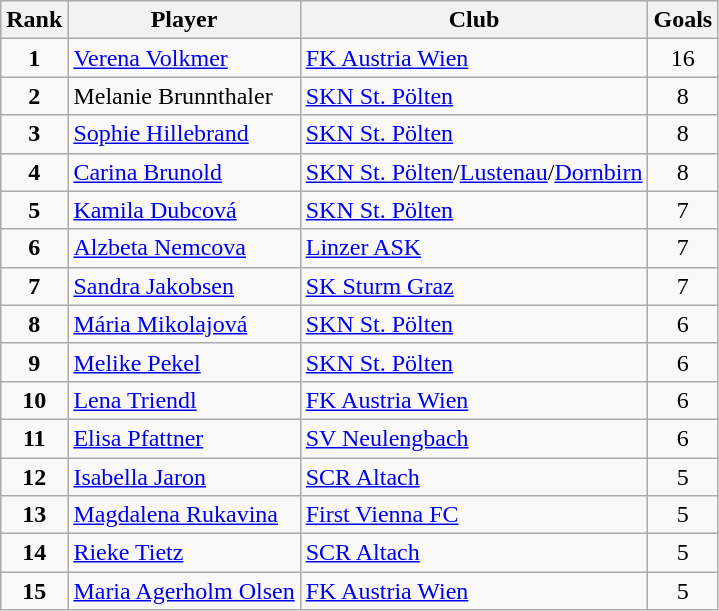<table class="wikitable sortable" style="text-align:center">
<tr>
<th>Rank</th>
<th>Player</th>
<th>Club</th>
<th>Goals</th>
</tr>
<tr>
<td><strong>1</strong></td>
<td style="text-align:left"> <a href='#'>Verena Volkmer</a></td>
<td style="text-align:left"><a href='#'>FK Austria Wien</a></td>
<td>16</td>
</tr>
<tr>
<td><strong>2</strong></td>
<td style="text-align:left"> Melanie Brunnthaler</td>
<td style="text-align:left"><a href='#'>SKN St. Pölten</a></td>
<td>8</td>
</tr>
<tr>
<td><strong>3</strong></td>
<td style="text-align:left"> <a href='#'>Sophie Hillebrand</a></td>
<td style="text-align:left"><a href='#'>SKN St. Pölten</a></td>
<td>8</td>
</tr>
<tr>
<td><strong>4</strong></td>
<td style="text-align:left"> <a href='#'>Carina Brunold</a></td>
<td style="text-align:left"><a href='#'>SKN St. Pölten</a>/<a href='#'>Lustenau</a>/<a href='#'>Dornbirn</a></td>
<td>8</td>
</tr>
<tr>
<td><strong>5</strong></td>
<td style="text-align:left"> <a href='#'>Kamila Dubcová</a></td>
<td style="text-align:left"><a href='#'>SKN St. Pölten</a></td>
<td>7</td>
</tr>
<tr>
<td><strong>6</strong></td>
<td style="text-align:left"> <a href='#'>Alzbeta Nemcova</a></td>
<td style="text-align:left"><a href='#'>Linzer ASK</a></td>
<td>7</td>
</tr>
<tr>
<td><strong>7</strong></td>
<td style="text-align:left"> <a href='#'>Sandra Jakobsen</a></td>
<td style="text-align:left"><a href='#'>SK Sturm Graz</a></td>
<td>7</td>
</tr>
<tr>
<td><strong>8</strong></td>
<td style="text-align:left"> <a href='#'>Mária Mikolajová</a></td>
<td style="text-align:left"><a href='#'>SKN St. Pölten</a></td>
<td>6</td>
</tr>
<tr>
<td><strong>9</strong></td>
<td style="text-align:left"> <a href='#'>Melike Pekel</a></td>
<td style="text-align:left"><a href='#'>SKN St. Pölten</a></td>
<td>6</td>
</tr>
<tr>
<td><strong>10</strong></td>
<td style="text-align:left"> <a href='#'>Lena Triendl</a></td>
<td style="text-align:left"><a href='#'>FK Austria Wien</a></td>
<td>6</td>
</tr>
<tr>
<td><strong>11</strong></td>
<td style="text-align:left"> <a href='#'>Elisa Pfattner</a></td>
<td style="text-align:left"><a href='#'>SV Neulengbach</a></td>
<td>6</td>
</tr>
<tr>
<td><strong>12</strong></td>
<td style="text-align:left"> <a href='#'>Isabella Jaron</a></td>
<td style="text-align:left"><a href='#'>SCR Altach</a></td>
<td>5</td>
</tr>
<tr>
<td><strong>13</strong></td>
<td style="text-align:left"> <a href='#'>Magdalena Rukavina</a></td>
<td style="text-align:left"><a href='#'>First Vienna FC</a></td>
<td>5</td>
</tr>
<tr>
<td><strong>14</strong></td>
<td style="text-align:left"> <a href='#'>Rieke Tietz</a></td>
<td style="text-align:left"><a href='#'>SCR Altach</a></td>
<td>5</td>
</tr>
<tr>
<td><strong>15</strong></td>
<td style="text-align:left"> <a href='#'>Maria Agerholm Olsen</a></td>
<td style="text-align:left"><a href='#'>FK Austria Wien</a></td>
<td>5</td>
</tr>
</table>
